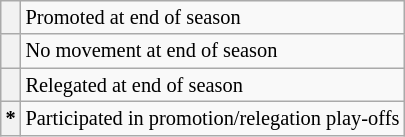<table class="wikitable" style="font-size:85%">
<tr>
<th></th>
<td>Promoted at end of season</td>
</tr>
<tr>
<th></th>
<td>No movement at end of season</td>
</tr>
<tr>
<th></th>
<td>Relegated at end of season</td>
</tr>
<tr>
<th>*</th>
<td>Participated in promotion/relegation play-offs</td>
</tr>
</table>
